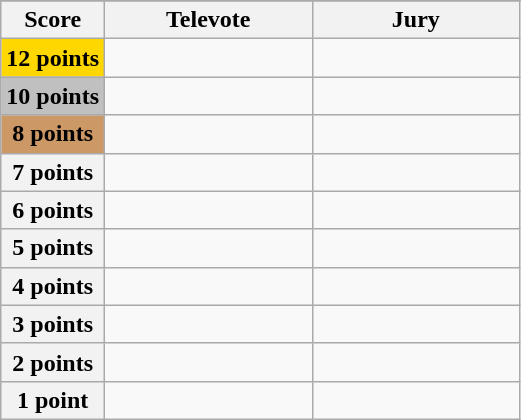<table class="wikitable">
<tr>
</tr>
<tr>
<th scope="col" width="20%">Score</th>
<th scope="col" width="40%">Televote</th>
<th scope="col" width="40%">Jury</th>
</tr>
<tr>
<th scope="row" style="background:gold">12 points</th>
<td></td>
<td></td>
</tr>
<tr>
<th scope="row" style="background:silver">10 points</th>
<td></td>
<td></td>
</tr>
<tr>
<th scope="row" style="background:#CC9966">8 points</th>
<td></td>
<td></td>
</tr>
<tr>
<th scope="row">7 points</th>
<td></td>
<td></td>
</tr>
<tr>
<th scope="row">6 points</th>
<td></td>
<td></td>
</tr>
<tr>
<th scope="row">5 points</th>
<td></td>
<td></td>
</tr>
<tr>
<th scope="row">4 points</th>
<td></td>
<td></td>
</tr>
<tr>
<th scope="row">3 points</th>
<td></td>
<td></td>
</tr>
<tr>
<th scope="row">2 points</th>
<td></td>
<td></td>
</tr>
<tr>
<th scope="row">1 point</th>
<td></td>
<td></td>
</tr>
</table>
